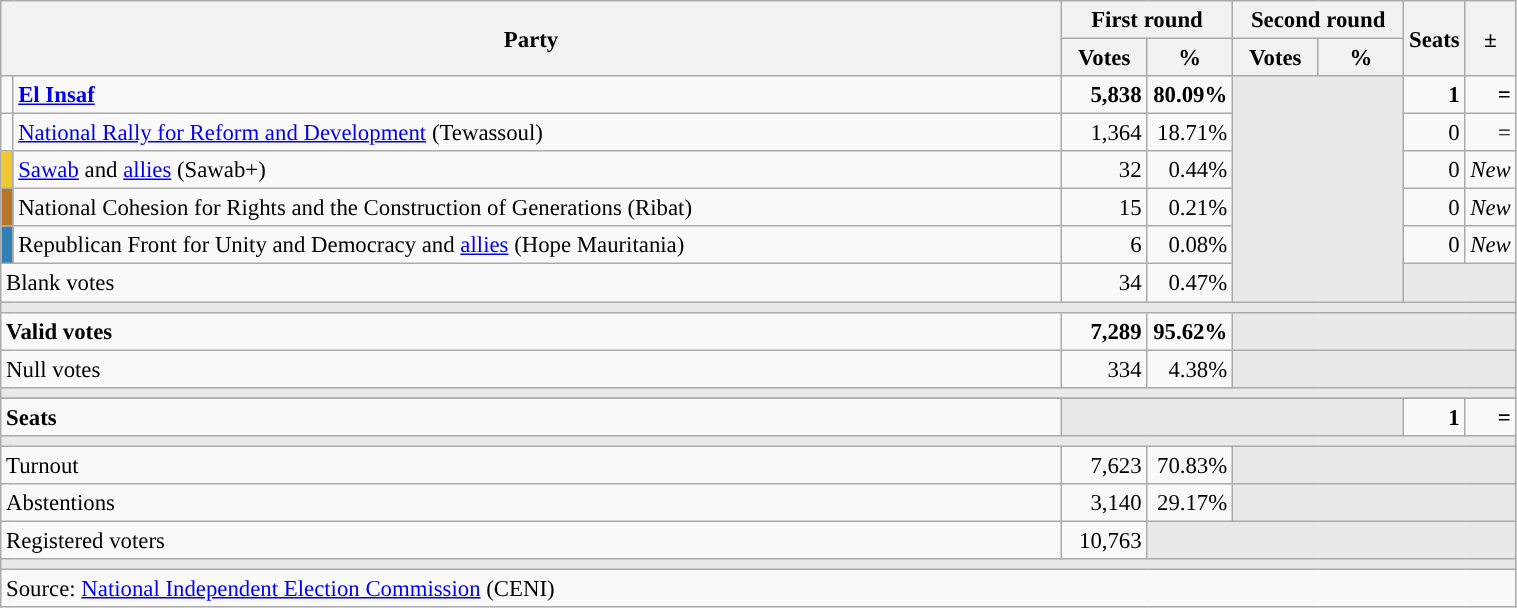<table class="wikitable" style="text-align:right;font-size:95%;">
<tr>
<th rowspan="2" colspan="2" width="700">Party</th>
<th colspan="2">First round</th>
<th colspan="2">Second round</th>
<th rowspan="2" width="25">Seats</th>
<th rowspan="2" width="20">±</th>
</tr>
<tr>
<th width="50">Votes</th>
<th width="50">%</th>
<th width="50">Votes</th>
<th width="50">%</th>
</tr>
<tr>
<td width="1" style="color:inherit;background:"></td>
<td style="text-align:left;"><strong><a href='#'>El Insaf</a></strong></td>
<td><strong>5,838</strong></td>
<td><strong>80.09%</strong></td>
<td colspan="2" rowspan="6" style="background:#E9E9E9;"></td>
<td><strong>1</strong></td>
<td><strong>=</strong></td>
</tr>
<tr>
<td width="1" style="color:inherit;background:"></td>
<td style="text-align:left;"><a href='#'>National Rally for Reform and Development</a> (Tewassoul)</td>
<td>1,364</td>
<td>18.71%</td>
<td>0</td>
<td>=</td>
</tr>
<tr>
<td width="1" style="color:inherit;background:#F0C832;"></td>
<td style="text-align:left;"><a href='#'>Sawab</a> and <a href='#'>allies</a> (Sawab+)</td>
<td>32</td>
<td>0.44%</td>
<td>0</td>
<td><em>New</em></td>
</tr>
<tr>
<td width="1" style="color:inherit;background:#B7752C;"></td>
<td style="text-align:left;">National Cohesion for Rights and the Construction of Generations (Ribat)</td>
<td>15</td>
<td>0.21%</td>
<td>0</td>
<td><em>New</em></td>
</tr>
<tr>
<td width="1" style="color:inherit;background:#3080B7;"></td>
<td style="text-align:left;">Republican Front for Unity and Democracy and <a href='#'>allies</a> (Hope Mauritania)</td>
<td>6</td>
<td>0.08%</td>
<td>0</td>
<td><em>New</em></td>
</tr>
<tr>
<td colspan="2" style="text-align:left;">Blank votes</td>
<td>34</td>
<td>0.47%</td>
<td colspan="4" style="background:#E9E9E9;"></td>
</tr>
<tr>
<td colspan="8" style="background:#E9E9E9;"></td>
</tr>
<tr style="font-weight:bold;">
<td colspan="2" style="text-align:left;">Valid votes</td>
<td>7,289</td>
<td>95.62%</td>
<td colspan="4" style="background:#E9E9E9;"></td>
</tr>
<tr>
<td colspan="2" style="text-align:left;">Null votes</td>
<td>334</td>
<td>4.38%</td>
<td colspan="4" style="background:#E9E9E9;"></td>
</tr>
<tr>
<td colspan="8" style="background:#E9E9E9;"></td>
</tr>
<tr>
</tr>
<tr style="font-weight:bold;">
<td colspan="2" style="text-align:left;">Seats</td>
<td colspan="4" style="background:#E9E9E9;"></td>
<td>1</td>
<td>=</td>
</tr>
<tr>
<td colspan="8" style="background:#E9E9E9;"></td>
</tr>
<tr>
<td colspan="2" style="text-align:left;">Turnout</td>
<td>7,623</td>
<td>70.83%</td>
<td colspan="4" style="background:#E9E9E9;"></td>
</tr>
<tr>
<td colspan="2" style="text-align:left;">Abstentions</td>
<td>3,140</td>
<td>29.17%</td>
<td colspan="4" style="background:#E9E9E9;"></td>
</tr>
<tr>
<td colspan="2" style="text-align:left;">Registered voters</td>
<td>10,763</td>
<td colspan="5" style="background:#E9E9E9;"></td>
</tr>
<tr>
<td colspan="8" style="background:#E9E9E9;"></td>
</tr>
<tr>
<td colspan="8" style="text-align:left;">Source: <a href='#'>National Independent Election Commission</a> (CENI)</td>
</tr>
</table>
